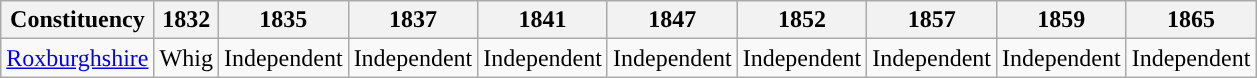<table class=wikitable sortable>
<tr>
<th>Constituency</th>
<th>1832</th>
<th>1835</th>
<th>1837</th>
<th>1841</th>
<th>1847</th>
<th>1852</th>
<th>1857</th>
<th>1859</th>
<th>1865</th>
</tr>
<tr>
<td><a href='#'>Roxburghshire</a></td>
<td>Whig</td>
<td>Independent</td>
<td>Independent</td>
<td>Independent</td>
<td>Independent</td>
<td>Independent</td>
<td>Independent</td>
<td>Independent</td>
<td>Independent</td>
</tr>
</table>
